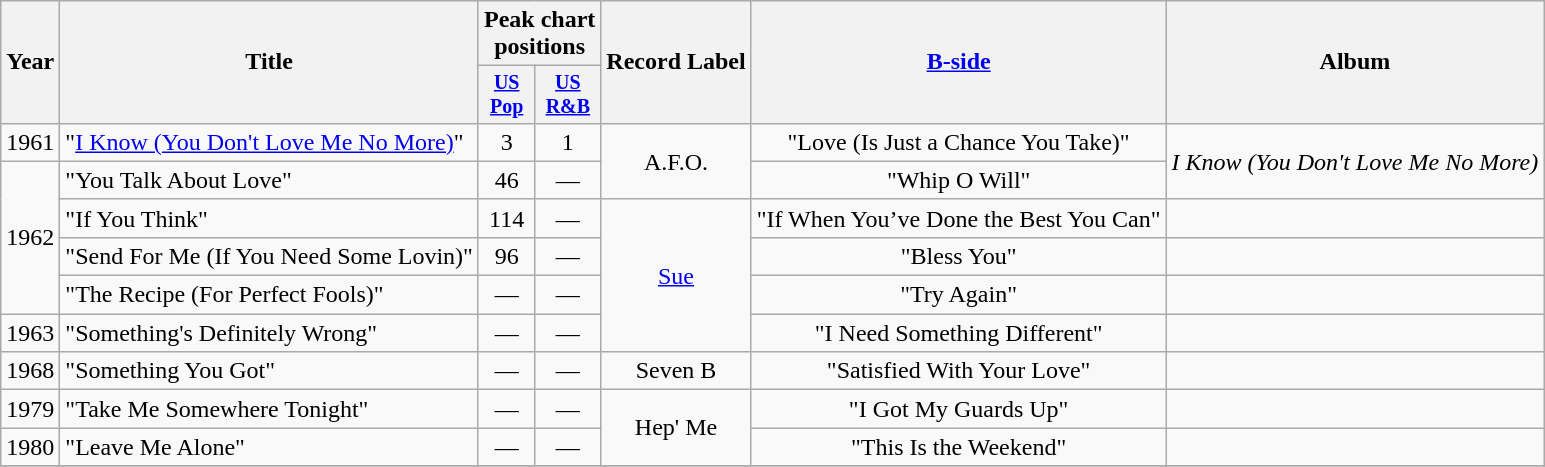<table class="wikitable" style=text-align:center;>
<tr>
<th rowspan="2">Year</th>
<th rowspan="2">Title</th>
<th colspan="2">Peak chart<br>positions</th>
<th rowspan="2">Record Label</th>
<th rowspan="2"><a href='#'>B-side</a></th>
<th rowspan="2">Album</th>
</tr>
<tr style="font-size:smaller;">
<th align=centre><a href='#'>US<br>Pop</a></th>
<th align=centre><a href='#'>US<br>R&B</a></th>
</tr>
<tr>
<td rowspan="1">1961</td>
<td align=left>"<a href='#'>I Know (You Don't Love Me No More)</a>"</td>
<td>3</td>
<td>1</td>
<td rowspan="2">A.F.O.</td>
<td rowspan="1">"Love (Is Just a Chance You Take)"</td>
<td rowspan="2"><em>I Know (You Don't Love Me No More)</em></td>
</tr>
<tr>
<td rowspan="4">1962</td>
<td align=left>"You Talk About Love"</td>
<td>46</td>
<td>—</td>
<td rowspan="1">"Whip O Will"</td>
</tr>
<tr>
<td align=left>"If You Think"</td>
<td>114</td>
<td>—</td>
<td rowspan="4"><a href='#'>Sue</a></td>
<td rowspan="1">"If When You’ve Done the Best You Can"</td>
<td rowspan="1"></td>
</tr>
<tr>
<td align=left>"Send For Me (If You Need Some Lovin)"</td>
<td>96</td>
<td>—</td>
<td rowspan="1">"Bless You"</td>
<td rowspan="1"></td>
</tr>
<tr>
<td align=left>"The Recipe (For Perfect Fools)"</td>
<td>—</td>
<td>—</td>
<td rowspan="1">"Try Again"</td>
<td rowspan="1"></td>
</tr>
<tr>
<td rowspan="1">1963</td>
<td align=left>"Something's Definitely Wrong"</td>
<td>—</td>
<td>—</td>
<td rowspan="1">"I Need Something Different"</td>
<td rowspan="1"></td>
</tr>
<tr>
<td rowspan="1">1968</td>
<td align=left>"Something You Got"</td>
<td>—</td>
<td>—</td>
<td rowspan="1">Seven B</td>
<td rowspan="1">"Satisfied With Your Love"</td>
<td rowspan="1"></td>
</tr>
<tr>
<td rowspan="1">1979</td>
<td align=left>"Take Me Somewhere Tonight"</td>
<td>—</td>
<td>—</td>
<td rowspan="2">Hep' Me</td>
<td rowspan="1">"I Got My Guards Up"</td>
<td rowspan="1"></td>
</tr>
<tr>
<td rowspan="1">1980</td>
<td align=left>"Leave Me Alone"</td>
<td>—</td>
<td>—</td>
<td rowspan="1">"This Is the Weekend"</td>
<td rowspan="1"></td>
</tr>
<tr>
</tr>
</table>
